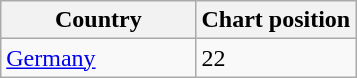<table class="wikitable sortable">
<tr class="hintergrundfarbe5">
<th width="55%">Country</th>
<th width="45%">Chart position</th>
</tr>
<tr>
<td><a href='#'>Germany</a></td>
<td>22</td>
</tr>
</table>
